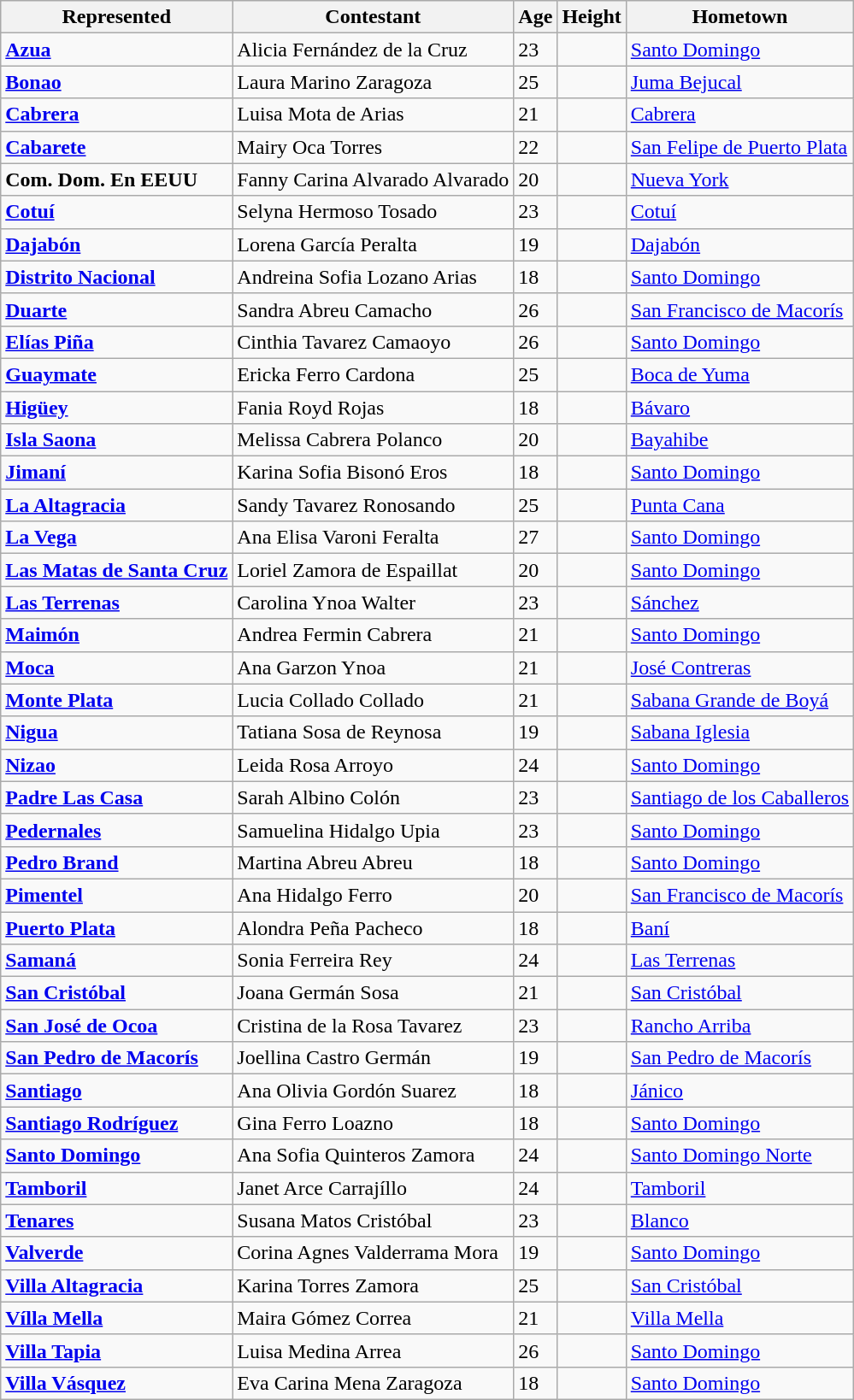<table class="sortable wikitable">
<tr>
<th>Represented</th>
<th>Contestant</th>
<th>Age</th>
<th>Height</th>
<th>Hometown</th>
</tr>
<tr>
<td><strong><a href='#'>Azua</a></strong></td>
<td>Alicia Fernández de la Cruz</td>
<td>23</td>
<td></td>
<td><a href='#'>Santo Domingo</a></td>
</tr>
<tr>
<td><strong><a href='#'>Bonao</a></strong></td>
<td>Laura Marino Zaragoza</td>
<td>25</td>
<td></td>
<td><a href='#'>Juma Bejucal</a></td>
</tr>
<tr>
<td><strong><a href='#'>Cabrera</a></strong></td>
<td>Luisa Mota de Arias</td>
<td>21</td>
<td></td>
<td><a href='#'>Cabrera</a></td>
</tr>
<tr>
<td><strong><a href='#'>Cabarete</a></strong></td>
<td>Mairy Oca Torres</td>
<td>22</td>
<td></td>
<td><a href='#'>San Felipe de Puerto Plata</a></td>
</tr>
<tr>
<td><strong>Com. Dom. En EEUU</strong></td>
<td>Fanny Carina Alvarado Alvarado</td>
<td>20</td>
<td></td>
<td><a href='#'>Nueva York</a></td>
</tr>
<tr>
<td><strong><a href='#'>Cotuí</a></strong></td>
<td>Selyna Hermoso Tosado</td>
<td>23</td>
<td></td>
<td><a href='#'>Cotuí</a></td>
</tr>
<tr>
<td><strong><a href='#'>Dajabón</a></strong></td>
<td>Lorena García Peralta</td>
<td>19</td>
<td></td>
<td><a href='#'>Dajabón</a></td>
</tr>
<tr>
<td><strong><a href='#'>Distrito Nacional</a></strong></td>
<td>Andreina Sofia Lozano Arias</td>
<td>18</td>
<td></td>
<td><a href='#'>Santo Domingo</a></td>
</tr>
<tr>
<td><strong><a href='#'>Duarte</a></strong></td>
<td>Sandra Abreu Camacho</td>
<td>26</td>
<td></td>
<td><a href='#'>San Francisco de Macorís</a></td>
</tr>
<tr>
<td><strong><a href='#'>Elías Piña</a></strong></td>
<td>Cinthia Tavarez Camaoyo</td>
<td>26</td>
<td></td>
<td><a href='#'>Santo Domingo</a></td>
</tr>
<tr>
<td><strong><a href='#'>Guaymate</a></strong></td>
<td>Ericka Ferro Cardona</td>
<td>25</td>
<td></td>
<td><a href='#'>Boca de Yuma</a></td>
</tr>
<tr>
<td><strong><a href='#'>Higüey</a></strong></td>
<td>Fania Royd Rojas</td>
<td>18</td>
<td></td>
<td><a href='#'>Bávaro</a></td>
</tr>
<tr>
<td><strong><a href='#'>Isla Saona</a></strong></td>
<td>Melissa Cabrera Polanco</td>
<td>20</td>
<td></td>
<td><a href='#'>Bayahibe</a></td>
</tr>
<tr>
<td><strong><a href='#'>Jimaní</a></strong></td>
<td>Karina Sofia Bisonó Eros</td>
<td>18</td>
<td></td>
<td><a href='#'>Santo Domingo</a></td>
</tr>
<tr>
<td><strong><a href='#'>La Altagracia</a></strong></td>
<td>Sandy Tavarez Ronosando</td>
<td>25</td>
<td></td>
<td><a href='#'>Punta Cana</a></td>
</tr>
<tr>
<td><strong><a href='#'>La Vega</a></strong></td>
<td>Ana Elisa Varoni Feralta</td>
<td>27</td>
<td></td>
<td><a href='#'>Santo Domingo</a></td>
</tr>
<tr>
<td><strong><a href='#'>Las Matas de Santa Cruz</a></strong></td>
<td>Loriel Zamora de Espaillat</td>
<td>20</td>
<td></td>
<td><a href='#'>Santo Domingo</a></td>
</tr>
<tr>
<td><strong><a href='#'>Las Terrenas</a></strong></td>
<td>Carolina Ynoa Walter</td>
<td>23</td>
<td></td>
<td><a href='#'>Sánchez</a></td>
</tr>
<tr>
<td><strong><a href='#'>Maimón</a></strong></td>
<td>Andrea Fermin Cabrera</td>
<td>21</td>
<td></td>
<td><a href='#'>Santo Domingo</a></td>
</tr>
<tr>
<td><strong><a href='#'>Moca</a></strong></td>
<td>Ana Garzon Ynoa</td>
<td>21</td>
<td></td>
<td><a href='#'>José Contreras</a></td>
</tr>
<tr>
<td><strong><a href='#'>Monte Plata</a></strong></td>
<td>Lucia Collado Collado</td>
<td>21</td>
<td></td>
<td><a href='#'>Sabana Grande de Boyá</a></td>
</tr>
<tr>
<td><strong><a href='#'>Nigua</a></strong></td>
<td>Tatiana Sosa de Reynosa</td>
<td>19</td>
<td></td>
<td><a href='#'>Sabana Iglesia</a></td>
</tr>
<tr>
<td><strong><a href='#'>Nizao</a></strong></td>
<td>Leida Rosa Arroyo</td>
<td>24</td>
<td></td>
<td><a href='#'>Santo Domingo</a></td>
</tr>
<tr>
<td><strong><a href='#'>Padre Las Casa</a></strong></td>
<td>Sarah Albino Colón</td>
<td>23</td>
<td></td>
<td><a href='#'>Santiago de los Caballeros</a></td>
</tr>
<tr>
<td><strong><a href='#'>Pedernales</a></strong></td>
<td>Samuelina Hidalgo Upia</td>
<td>23</td>
<td></td>
<td><a href='#'>Santo Domingo</a></td>
</tr>
<tr>
<td><strong><a href='#'>Pedro Brand</a></strong></td>
<td>Martina Abreu Abreu</td>
<td>18</td>
<td></td>
<td><a href='#'>Santo Domingo</a></td>
</tr>
<tr>
<td><strong><a href='#'>Pimentel</a></strong></td>
<td>Ana Hidalgo Ferro</td>
<td>20</td>
<td></td>
<td><a href='#'>San Francisco de Macorís</a></td>
</tr>
<tr>
<td><strong><a href='#'>Puerto Plata</a></strong></td>
<td>Alondra Peña Pacheco</td>
<td>18</td>
<td></td>
<td><a href='#'>Baní</a></td>
</tr>
<tr>
<td><strong><a href='#'>Samaná</a></strong></td>
<td>Sonia Ferreira Rey</td>
<td>24</td>
<td></td>
<td><a href='#'>Las Terrenas</a></td>
</tr>
<tr>
<td><strong><a href='#'>San Cristóbal</a></strong></td>
<td>Joana Germán Sosa</td>
<td>21</td>
<td></td>
<td><a href='#'>San Cristóbal</a></td>
</tr>
<tr>
<td><strong><a href='#'>San José de Ocoa</a></strong></td>
<td>Cristina de la Rosa Tavarez</td>
<td>23</td>
<td></td>
<td><a href='#'>Rancho Arriba</a></td>
</tr>
<tr>
<td><strong><a href='#'>San Pedro de Macorís</a></strong></td>
<td>Joellina Castro Germán</td>
<td>19</td>
<td></td>
<td><a href='#'>San Pedro de Macorís</a></td>
</tr>
<tr>
<td><strong><a href='#'>Santiago</a></strong></td>
<td>Ana Olivia Gordón Suarez</td>
<td>18</td>
<td></td>
<td><a href='#'>Jánico</a></td>
</tr>
<tr>
<td><strong><a href='#'>Santiago Rodríguez</a></strong></td>
<td>Gina Ferro Loazno</td>
<td>18</td>
<td></td>
<td><a href='#'>Santo Domingo</a></td>
</tr>
<tr>
<td><strong><a href='#'>Santo Domingo</a></strong></td>
<td>Ana Sofia Quinteros Zamora</td>
<td>24</td>
<td></td>
<td><a href='#'>Santo Domingo Norte</a></td>
</tr>
<tr>
<td><strong><a href='#'>Tamboril</a></strong></td>
<td>Janet Arce Carrajíllo</td>
<td>24</td>
<td></td>
<td><a href='#'>Tamboril</a></td>
</tr>
<tr>
<td><strong><a href='#'>Tenares</a></strong></td>
<td>Susana Matos Cristóbal</td>
<td>23</td>
<td></td>
<td><a href='#'>Blanco</a></td>
</tr>
<tr>
<td><strong><a href='#'>Valverde</a></strong></td>
<td>Corina Agnes Valderrama Mora</td>
<td>19</td>
<td></td>
<td><a href='#'>Santo Domingo</a></td>
</tr>
<tr>
<td><strong><a href='#'>Villa Altagracia</a></strong></td>
<td>Karina Torres Zamora</td>
<td>25</td>
<td></td>
<td><a href='#'>San Cristóbal</a></td>
</tr>
<tr>
<td><strong><a href='#'>Vílla Mella</a></strong></td>
<td>Maira Gómez Correa</td>
<td>21</td>
<td></td>
<td><a href='#'>Villa Mella</a></td>
</tr>
<tr>
<td><strong><a href='#'>Villa Tapia</a></strong></td>
<td>Luisa Medina Arrea</td>
<td>26</td>
<td></td>
<td><a href='#'>Santo Domingo</a></td>
</tr>
<tr>
<td><strong><a href='#'>Villa Vásquez</a></strong></td>
<td>Eva Carina Mena Zaragoza</td>
<td>18</td>
<td></td>
<td><a href='#'>Santo Domingo</a></td>
</tr>
</table>
